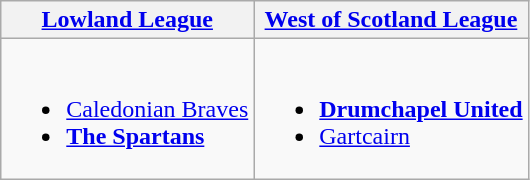<table class="wikitable" style="text-align:left">
<tr>
<th><a href='#'>Lowland League</a></th>
<th><a href='#'>West of Scotland League</a></th>
</tr>
<tr>
<td valign=top><br><ul><li><a href='#'>Caledonian Braves</a></li><li><strong><a href='#'>The Spartans</a></strong></li></ul></td>
<td valign=top><br><ul><li><strong><a href='#'>Drumchapel United</a></strong></li><li><a href='#'>Gartcairn</a></li></ul></td>
</tr>
</table>
